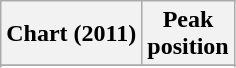<table class="wikitable plainrowheaders sortable" style="text-align:left;">
<tr>
<th scope="col">Chart (2011)</th>
<th scope="col">Peak<br>position</th>
</tr>
<tr>
</tr>
<tr>
</tr>
</table>
